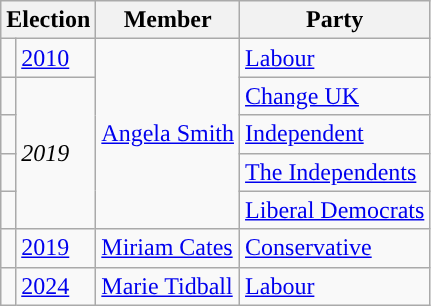<table class="wikitable">
<tr>
<th colspan="2">Election</th>
<th>Member</th>
<th>Party</th>
</tr>
<tr>
<td style="color:inherit;background-color: "></td>
<td><a href='#'>2010</a></td>
<td rowspan="5"><a href='#'>Angela Smith</a></td>
<td><a href='#'>Labour</a></td>
</tr>
<tr>
<td style="color:inherit;background-color: "></td>
<td rowspan="4"><em>2019</em></td>
<td><a href='#'>Change UK</a></td>
</tr>
<tr>
<td style="color:inherit;background-color: "></td>
<td><a href='#'>Independent</a></td>
</tr>
<tr>
<td style="color:inherit;background-color: "></td>
<td><a href='#'>The Independents</a></td>
</tr>
<tr>
<td style="color:inherit;background-color: "></td>
<td><a href='#'>Liberal Democrats</a></td>
</tr>
<tr>
<td style="color:inherit;background-color: "></td>
<td><a href='#'>2019</a></td>
<td><a href='#'>Miriam Cates</a></td>
<td><a href='#'>Conservative</a></td>
</tr>
<tr>
<td style="color:inherit;background-color: "></td>
<td><a href='#'>2024</a></td>
<td><a href='#'>Marie Tidball</a></td>
<td><a href='#'>Labour</a></td>
</tr>
</table>
